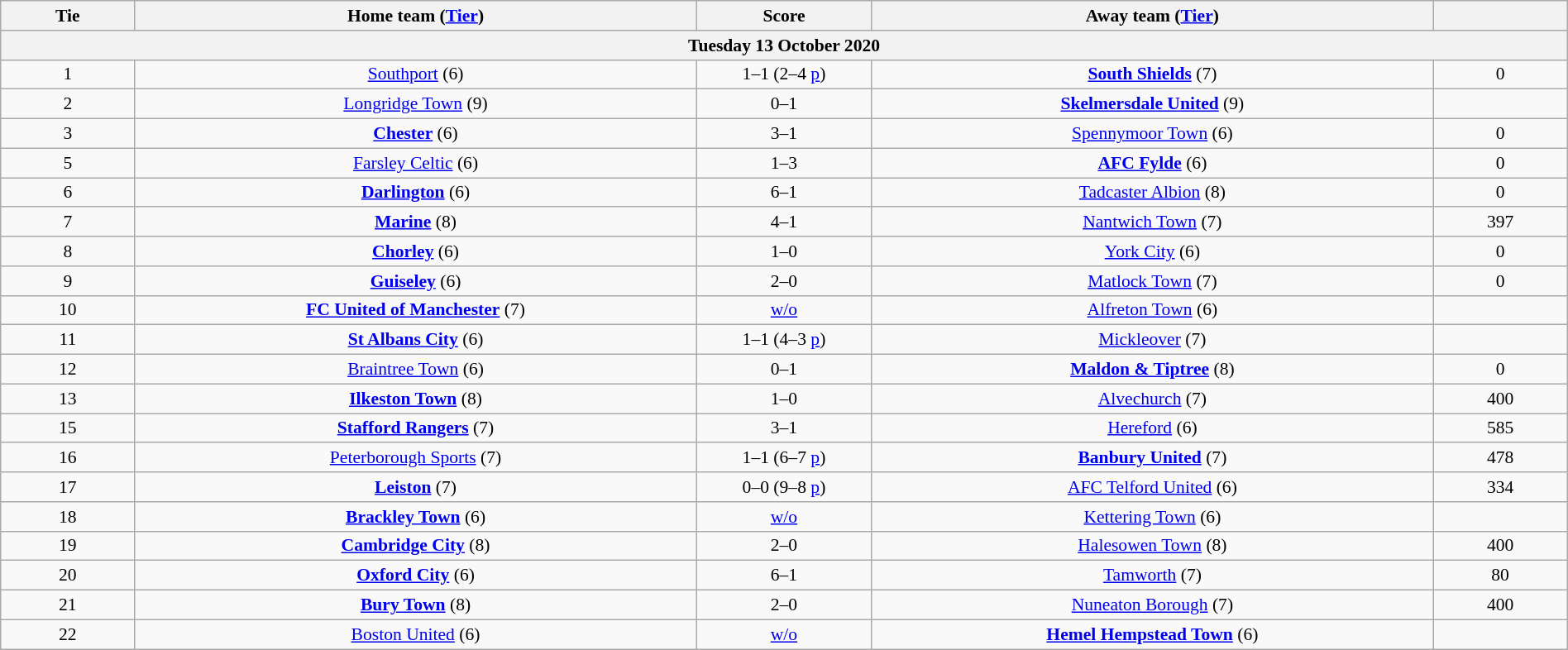<table class="wikitable" style="text-align:center; font-size:90%; width:100%">
<tr>
<th scope="col" style="width:  8.43%;">Tie</th>
<th scope="col" style="width: 35.29%;">Home team (<a href='#'>Tier</a>)</th>
<th scope="col" style="width: 11.00%;">Score</th>
<th scope="col" style="width: 35.29%;">Away team (<a href='#'>Tier</a>)</th>
<th scope="col" style="width:  8.43%;"></th>
</tr>
<tr>
<th colspan="5"><strong>Tuesday 13 October 2020</strong></th>
</tr>
<tr>
<td>1</td>
<td><a href='#'>Southport</a> (6)</td>
<td>1–1 (2–4 <a href='#'>p</a>)</td>
<td><strong><a href='#'>South Shields</a></strong> (7)</td>
<td>0</td>
</tr>
<tr>
<td>2</td>
<td><a href='#'>Longridge Town</a> (9)</td>
<td>0–1</td>
<td><strong><a href='#'>Skelmersdale United</a></strong> (9)</td>
<td></td>
</tr>
<tr>
<td>3</td>
<td><strong><a href='#'>Chester</a></strong> (6)</td>
<td>3–1</td>
<td><a href='#'>Spennymoor Town</a> (6)</td>
<td>0</td>
</tr>
<tr>
<td>5</td>
<td><a href='#'>Farsley Celtic</a> (6)</td>
<td>1–3</td>
<td><strong><a href='#'>AFC Fylde</a></strong> (6)</td>
<td>0</td>
</tr>
<tr>
<td>6</td>
<td><strong><a href='#'>Darlington</a></strong> (6)</td>
<td>6–1</td>
<td><a href='#'>Tadcaster Albion</a> (8)</td>
<td>0</td>
</tr>
<tr>
<td>7</td>
<td><strong><a href='#'>Marine</a></strong> (8)</td>
<td>4–1</td>
<td><a href='#'>Nantwich Town</a> (7)</td>
<td>397</td>
</tr>
<tr>
<td>8</td>
<td><strong><a href='#'>Chorley</a></strong> (6)</td>
<td>1–0</td>
<td><a href='#'>York City</a> (6)</td>
<td>0</td>
</tr>
<tr>
<td>9</td>
<td><strong><a href='#'>Guiseley</a></strong> (6)</td>
<td>2–0</td>
<td><a href='#'>Matlock Town</a> (7)</td>
<td>0</td>
</tr>
<tr>
<td>10</td>
<td><strong><a href='#'>FC United of Manchester</a></strong> (7)</td>
<td><a href='#'>w/o</a></td>
<td><a href='#'>Alfreton Town</a> (6)</td>
<td></td>
</tr>
<tr>
<td>11</td>
<td><strong><a href='#'>St Albans City</a></strong> (6)</td>
<td>1–1 (4–3 <a href='#'>p</a>)</td>
<td><a href='#'>Mickleover</a> (7)</td>
<td></td>
</tr>
<tr>
<td>12</td>
<td><a href='#'>Braintree Town</a> (6)</td>
<td>0–1</td>
<td><strong><a href='#'>Maldon & Tiptree</a></strong> (8)</td>
<td>0</td>
</tr>
<tr>
<td>13</td>
<td><strong><a href='#'>Ilkeston Town</a></strong> (8)</td>
<td>1–0</td>
<td><a href='#'>Alvechurch</a> (7)</td>
<td>400</td>
</tr>
<tr>
<td>15</td>
<td><strong><a href='#'>Stafford Rangers</a></strong> (7)</td>
<td>3–1</td>
<td><a href='#'>Hereford</a> (6)</td>
<td>585</td>
</tr>
<tr>
<td>16</td>
<td><a href='#'>Peterborough Sports</a> (7)</td>
<td>1–1 (6–7 <a href='#'>p</a>)</td>
<td><strong><a href='#'>Banbury United</a></strong> (7)</td>
<td>478</td>
</tr>
<tr>
<td>17</td>
<td><strong><a href='#'>Leiston</a></strong> (7)</td>
<td>0–0 (9–8 <a href='#'>p</a>)</td>
<td><a href='#'>AFC Telford United</a> (6)</td>
<td>334</td>
</tr>
<tr>
<td>18</td>
<td><strong><a href='#'>Brackley Town</a></strong> (6)</td>
<td><a href='#'>w/o</a></td>
<td><a href='#'>Kettering Town</a> (6)</td>
<td></td>
</tr>
<tr>
<td>19</td>
<td><strong><a href='#'>Cambridge City</a></strong> (8)</td>
<td>2–0</td>
<td><a href='#'>Halesowen Town</a> (8)</td>
<td>400</td>
</tr>
<tr>
<td>20</td>
<td><strong><a href='#'>Oxford City</a></strong> (6)</td>
<td>6–1</td>
<td><a href='#'>Tamworth</a> (7)</td>
<td>80</td>
</tr>
<tr>
<td>21</td>
<td><strong><a href='#'>Bury Town</a></strong> (8)</td>
<td>2–0</td>
<td><a href='#'>Nuneaton Borough</a> (7)</td>
<td>400</td>
</tr>
<tr>
<td>22</td>
<td><a href='#'>Boston United</a> (6)</td>
<td><a href='#'>w/o</a></td>
<td><strong><a href='#'>Hemel Hempstead Town</a></strong> (6)</td>
<td></td>
</tr>
</table>
